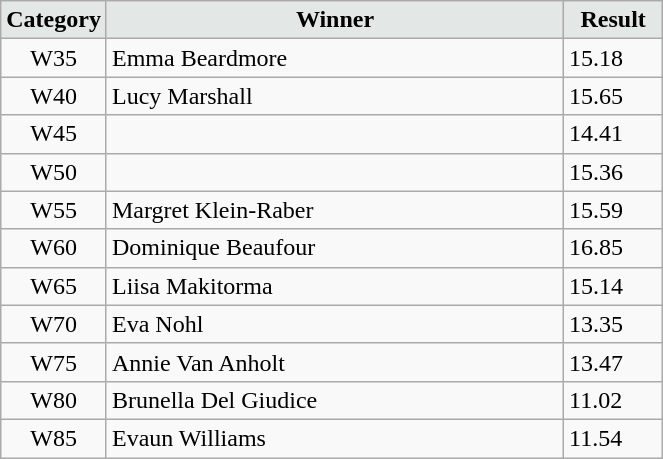<table class="wikitable" width=35%>
<tr>
<td width=15% align="center" bgcolor=#E3E7E6><strong>Category</strong></td>
<td align="center" bgcolor=#E3E7E6> <strong>Winner</strong></td>
<td width=15% align="center" bgcolor=#E3E7E6><strong>Result</strong></td>
</tr>
<tr>
<td align="center">W35</td>
<td> Emma Beardmore</td>
<td>15.18</td>
</tr>
<tr>
<td align="center">W40</td>
<td> Lucy Marshall</td>
<td>15.65</td>
</tr>
<tr>
<td align="center">W45</td>
<td> </td>
<td>14.41</td>
</tr>
<tr>
<td align="center">W50</td>
<td> </td>
<td>15.36</td>
</tr>
<tr>
<td align="center">W55</td>
<td> Margret Klein-Raber</td>
<td>15.59</td>
</tr>
<tr>
<td align="center">W60</td>
<td> Dominique Beaufour</td>
<td>16.85</td>
</tr>
<tr>
<td align="center">W65</td>
<td> Liisa Makitorma</td>
<td>15.14</td>
</tr>
<tr>
<td align="center">W70</td>
<td> Eva Nohl</td>
<td>13.35</td>
</tr>
<tr>
<td align="center">W75</td>
<td> Annie Van Anholt</td>
<td>13.47</td>
</tr>
<tr>
<td align="center">W80</td>
<td> Brunella Del Giudice</td>
<td>11.02</td>
</tr>
<tr>
<td align="center">W85</td>
<td> Evaun Williams</td>
<td>11.54</td>
</tr>
</table>
